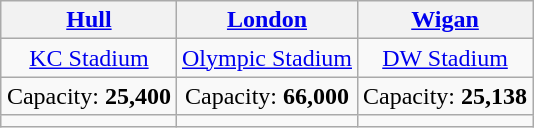<table class="wikitable" style="margin:1em auto; text-align:center">
<tr>
<th><a href='#'>Hull</a></th>
<th><a href='#'>London</a></th>
<th><a href='#'>Wigan</a></th>
</tr>
<tr>
<td><a href='#'>KC Stadium</a></td>
<td><a href='#'>Olympic Stadium</a></td>
<td><a href='#'>DW Stadium</a></td>
</tr>
<tr>
<td>Capacity: <strong>25,400</strong></td>
<td>Capacity: <strong>66,000</strong></td>
<td>Capacity: <strong>25,138</strong></td>
</tr>
<tr>
<td></td>
<td></td>
<td></td>
</tr>
</table>
